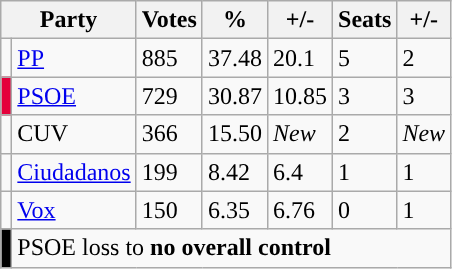<table class="wikitable">
<tr>
<th colspan="2">Party</th>
<th>Votes</th>
<th>%</th>
<th>+/-</th>
<th>Seats</th>
<th>+/-</th>
</tr>
<tr>
<td></td>
<td><a href='#'>PP</a></td>
<td>885</td>
<td>37.48</td>
<td> 20.1</td>
<td>5</td>
<td> 2</td>
</tr>
<tr>
<td bgcolor="#E4003B"></td>
<td><a href='#'>PSOE</a></td>
<td>729</td>
<td>30.87</td>
<td> 10.85</td>
<td>3</td>
<td> 3</td>
</tr>
<tr>
<td></td>
<td>CUV</td>
<td>366</td>
<td>15.50</td>
<td><em>New</em></td>
<td>2</td>
<td><em>New</em></td>
</tr>
<tr>
<td></td>
<td><a href='#'>Ciudadanos</a></td>
<td>199</td>
<td>8.42</td>
<td> 6.4</td>
<td>1</td>
<td> 1</td>
</tr>
<tr>
<td></td>
<td><a href='#'>Vox</a></td>
<td>150</td>
<td>6.35</td>
<td> 6.76</td>
<td>0</td>
<td> 1</td>
</tr>
<tr>
<td bgcolor="black"></td>
<td colspan="6">PSOE loss to <strong>no overall control</strong></td>
</tr>
</table>
